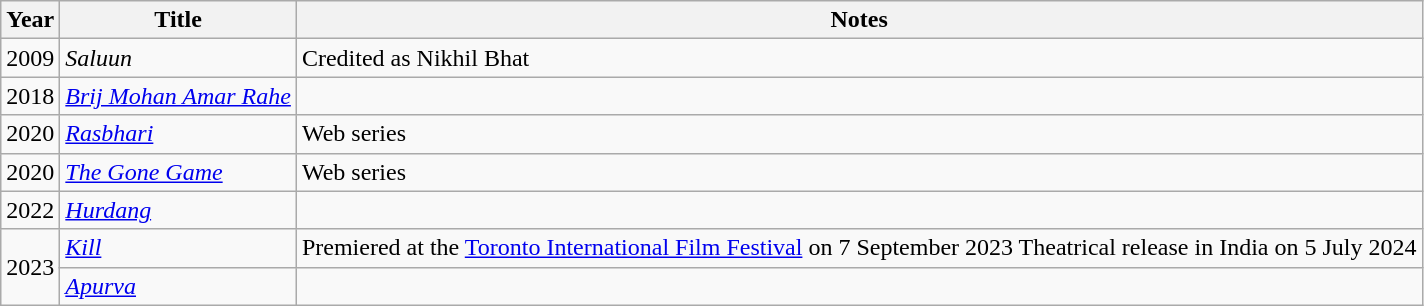<table class="wikitable">
<tr>
<th>Year</th>
<th>Title</th>
<th>Notes</th>
</tr>
<tr>
<td>2009</td>
<td><em>Saluun</em></td>
<td>Credited as Nikhil Bhat</td>
</tr>
<tr>
<td>2018</td>
<td><em><a href='#'>Brij Mohan Amar Rahe</a></em></td>
<td></td>
</tr>
<tr>
<td>2020</td>
<td><em><a href='#'>Rasbhari</a></em></td>
<td>Web series</td>
</tr>
<tr>
<td>2020</td>
<td><em><a href='#'>The Gone Game</a></em></td>
<td>Web series</td>
</tr>
<tr>
<td>2022</td>
<td><em><a href='#'>Hurdang</a></em></td>
<td></td>
</tr>
<tr>
<td rowspan="2">2023</td>
<td><a href='#'><em>Kill</em></a></td>
<td>Premiered at the <a href='#'>Toronto International Film Festival</a> on 7 September 2023 Theatrical release in India on 5 July 2024</td>
</tr>
<tr>
<td><a href='#'><em>Apurva</em></a></td>
<td></td>
</tr>
</table>
